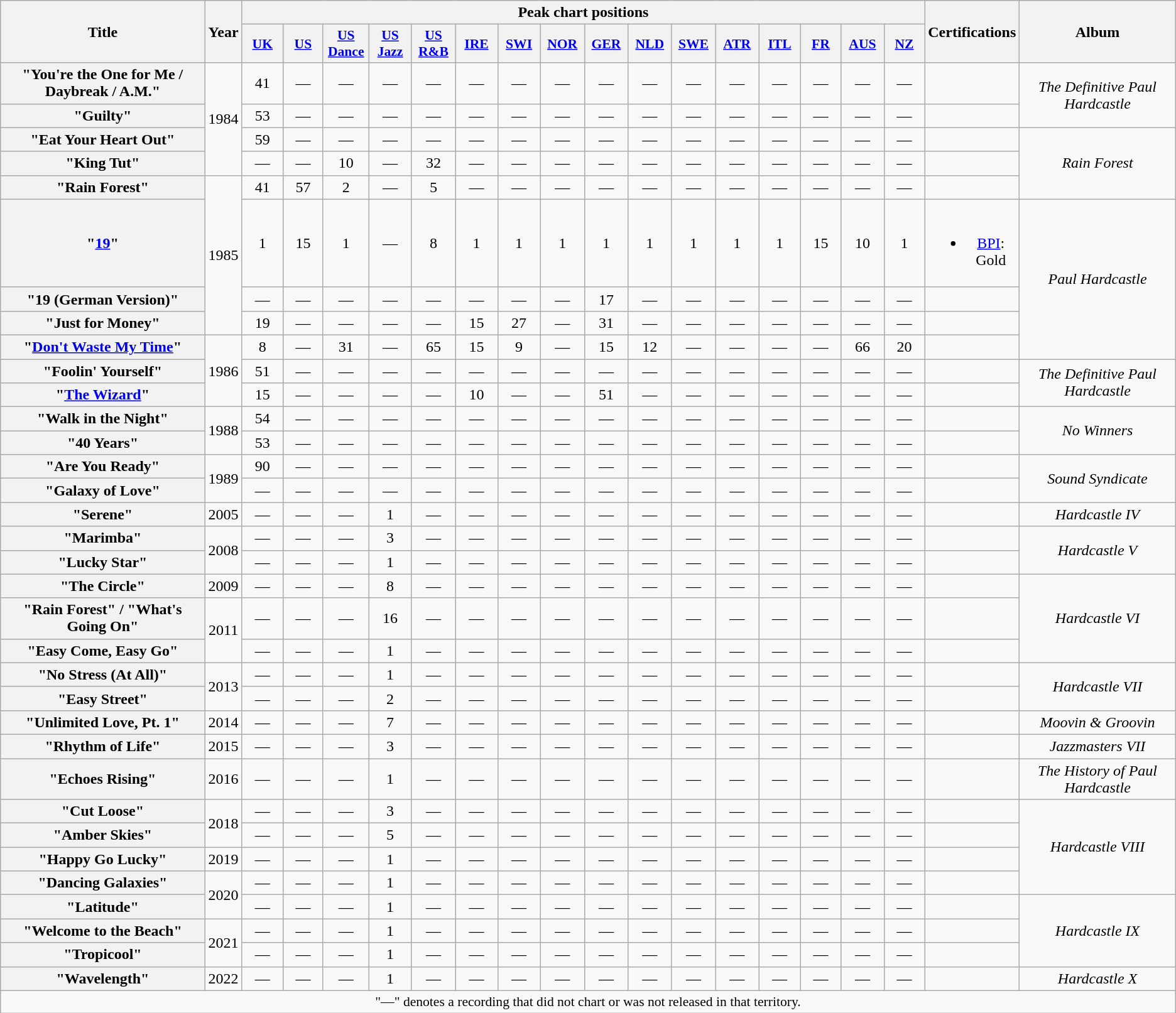<table class="wikitable plainrowheaders" style="text-align:center;" border="1">
<tr>
<th scope="col" rowspan="2" style="width:16em;">Title</th>
<th scope="col" rowspan="2">Year</th>
<th scope="col" colspan="16">Peak chart positions</th>
<th scope="col" rowspan="2">Certifications</th>
<th scope="col" rowspan="2" style="width:12em;">Album</th>
</tr>
<tr>
<th scope="col" style="width:3em;font-size:90%;"><a href='#'>UK</a><br></th>
<th scope="col" style="width:3em;font-size:90%;"><a href='#'>US</a><br></th>
<th scope="col" style="width:3em;font-size:90%;"><a href='#'>US Dance</a><br></th>
<th scope="col" style="width:3em;font-size:90%;"><a href='#'>US Jazz</a><br></th>
<th scope="col" style="width:3em;font-size:90%;"><a href='#'>US R&B</a><br></th>
<th scope="col" style="width:3em;font-size:90%;"><a href='#'>IRE</a><br></th>
<th scope="col" style="width:3em;font-size:90%;"><a href='#'>SWI</a><br></th>
<th scope="col" style="width:3em;font-size:90%;"><a href='#'>NOR</a><br></th>
<th scope="col" style="width:3em;font-size:90%;"><a href='#'>GER</a><br></th>
<th scope="col" style="width:3em;font-size:90%;"><a href='#'>NLD</a><br></th>
<th scope="col" style="width:3em;font-size:90%;"><a href='#'>SWE</a><br></th>
<th scope="col" style="width:3em;font-size:90%;"><a href='#'>ATR</a><br></th>
<th scope="col" style="width:3em;font-size:90%;"><a href='#'>ITL</a><br></th>
<th scope="col" style="width:3em;font-size:90%;"><a href='#'>FR</a><br></th>
<th scope="col" style="width:3em;font-size:90%;"><a href='#'>AUS</a><br></th>
<th scope="col" style="width:3em;font-size:90%;"><a href='#'>NZ</a><br></th>
</tr>
<tr>
<th scope="row">"You're the One for Me / Daybreak / A.M."</th>
<td rowspan="4">1984</td>
<td>41</td>
<td>—</td>
<td>—</td>
<td>—</td>
<td>—</td>
<td>—</td>
<td>—</td>
<td>—</td>
<td>—</td>
<td>—</td>
<td>—</td>
<td>—</td>
<td>—</td>
<td>—</td>
<td>—</td>
<td>—</td>
<td></td>
<td rowspan="2"><em>The Definitive Paul Hardcastle</em></td>
</tr>
<tr>
<th scope="row">"Guilty"</th>
<td>53</td>
<td>—</td>
<td>—</td>
<td>—</td>
<td>—</td>
<td>—</td>
<td>—</td>
<td>—</td>
<td>—</td>
<td>—</td>
<td>—</td>
<td>—</td>
<td>—</td>
<td>—</td>
<td>—</td>
<td>—</td>
<td></td>
</tr>
<tr>
<th scope="row">"Eat Your Heart Out"</th>
<td>59</td>
<td>—</td>
<td>—</td>
<td>—</td>
<td>—</td>
<td>—</td>
<td>—</td>
<td>—</td>
<td>—</td>
<td>—</td>
<td>—</td>
<td>—</td>
<td>—</td>
<td>—</td>
<td>—</td>
<td>—</td>
<td></td>
<td rowspan="3"><em>Rain Forest</em></td>
</tr>
<tr>
<th scope="row">"King Tut"</th>
<td>—</td>
<td>—</td>
<td>10</td>
<td>—</td>
<td>32</td>
<td>—</td>
<td>—</td>
<td>—</td>
<td>—</td>
<td>—</td>
<td>—</td>
<td>—</td>
<td>—</td>
<td>—</td>
<td>—</td>
<td>—</td>
<td></td>
</tr>
<tr>
<th scope="row">"Rain Forest"</th>
<td rowspan="4">1985</td>
<td>41</td>
<td>57</td>
<td>2</td>
<td>—</td>
<td>5</td>
<td>—</td>
<td>—</td>
<td>—</td>
<td>—</td>
<td>—</td>
<td>—</td>
<td>—</td>
<td>—</td>
<td>—</td>
<td>—</td>
<td>—</td>
<td></td>
</tr>
<tr>
<th scope="row">"<a href='#'>19</a>"</th>
<td>1</td>
<td>15</td>
<td>1</td>
<td>—</td>
<td>8</td>
<td>1</td>
<td>1</td>
<td>1</td>
<td>1</td>
<td>1</td>
<td>1</td>
<td>1</td>
<td>1</td>
<td>15</td>
<td>10</td>
<td>1</td>
<td><br><ul><li><a href='#'>BPI</a>: Gold</li></ul></td>
<td rowspan="4"><em>Paul Hardcastle</em></td>
</tr>
<tr>
<th scope="row">"19 (German Version)"</th>
<td>—</td>
<td>—</td>
<td>—</td>
<td>—</td>
<td>—</td>
<td>—</td>
<td>—</td>
<td>—</td>
<td>17</td>
<td>—</td>
<td>—</td>
<td>—</td>
<td>—</td>
<td>—</td>
<td>—</td>
<td>—</td>
<td></td>
</tr>
<tr>
<th scope="row">"Just for Money"</th>
<td>19</td>
<td>—</td>
<td>—</td>
<td>—</td>
<td>—</td>
<td>15</td>
<td>27</td>
<td>—</td>
<td>31</td>
<td>—</td>
<td>—</td>
<td>—</td>
<td>—</td>
<td>—</td>
<td —>—</td>
<td>—</td>
<td></td>
</tr>
<tr>
<th scope="row">"<a href='#'>Don't Waste My Time</a>"</th>
<td rowspan="3">1986</td>
<td>8</td>
<td>—</td>
<td>31</td>
<td>—</td>
<td>65</td>
<td>15</td>
<td>9</td>
<td>—</td>
<td>15</td>
<td>12</td>
<td>—</td>
<td>—</td>
<td>—</td>
<td>—</td>
<td>66</td>
<td>20</td>
<td></td>
</tr>
<tr>
<th scope="row">"Foolin' Yourself"</th>
<td>51</td>
<td>—</td>
<td>—</td>
<td>—</td>
<td>—</td>
<td>—</td>
<td>—</td>
<td>—</td>
<td>—</td>
<td>—</td>
<td>—</td>
<td>—</td>
<td>—</td>
<td>—</td>
<td>—</td>
<td>—</td>
<td></td>
<td rowspan="2"><em>The Definitive Paul Hardcastle</em></td>
</tr>
<tr>
<th scope="row">"<a href='#'>The Wizard</a>"</th>
<td>15</td>
<td>—</td>
<td>—</td>
<td>—</td>
<td>—</td>
<td>10</td>
<td>—</td>
<td>—</td>
<td>51</td>
<td>—</td>
<td>—</td>
<td>—</td>
<td>—</td>
<td>—</td>
<td>—</td>
<td>—</td>
<td></td>
</tr>
<tr>
<th scope="row">"Walk in the Night"</th>
<td rowspan="2">1988</td>
<td>54</td>
<td>—</td>
<td>—</td>
<td>—</td>
<td>—</td>
<td>—</td>
<td>—</td>
<td>—</td>
<td>—</td>
<td>—</td>
<td>—</td>
<td>—</td>
<td>—</td>
<td>—</td>
<td>—</td>
<td>—</td>
<td></td>
<td rowspan="2"><em>No Winners</em></td>
</tr>
<tr>
<th scope="row">"40 Years"</th>
<td>53</td>
<td>—</td>
<td>—</td>
<td>—</td>
<td>—</td>
<td>—</td>
<td>—</td>
<td>—</td>
<td>—</td>
<td>—</td>
<td>—</td>
<td>—</td>
<td>—</td>
<td>—</td>
<td>—</td>
<td>—</td>
<td></td>
</tr>
<tr>
<th scope="row">"Are You Ready"</th>
<td rowspan="2">1989</td>
<td>90</td>
<td>—</td>
<td>—</td>
<td>—</td>
<td>—</td>
<td>—</td>
<td>—</td>
<td>—</td>
<td>—</td>
<td>—</td>
<td>—</td>
<td>—</td>
<td>—</td>
<td>—</td>
<td>—</td>
<td>—</td>
<td></td>
<td rowspan="2"><em>Sound Syndicate</em></td>
</tr>
<tr>
<th scope="row">"Galaxy of Love"</th>
<td>—</td>
<td>—</td>
<td>—</td>
<td>—</td>
<td>—</td>
<td>—</td>
<td>—</td>
<td>—</td>
<td>—</td>
<td>—</td>
<td>—</td>
<td>—</td>
<td>—</td>
<td>—</td>
<td>—</td>
<td>—</td>
<td></td>
</tr>
<tr>
<th scope="row">"Serene"</th>
<td rowspan="1">2005</td>
<td>—</td>
<td>—</td>
<td>—</td>
<td>1</td>
<td>—</td>
<td>—</td>
<td>—</td>
<td>—</td>
<td>—</td>
<td>—</td>
<td>—</td>
<td>—</td>
<td>—</td>
<td>—</td>
<td>—</td>
<td>—</td>
<td></td>
<td rowspan="1"><em>Hardcastle IV</em></td>
</tr>
<tr>
<th scope="row">"Marimba"</th>
<td rowspan="2">2008</td>
<td>—</td>
<td>—</td>
<td>—</td>
<td>3</td>
<td>—</td>
<td>—</td>
<td>—</td>
<td>—</td>
<td>—</td>
<td>—</td>
<td>—</td>
<td>—</td>
<td>—</td>
<td>—</td>
<td>—</td>
<td>—</td>
<td></td>
<td rowspan="2"><em>Hardcastle V</em></td>
</tr>
<tr>
<th scope="row">"Lucky Star"</th>
<td>—</td>
<td>—</td>
<td>—</td>
<td>1</td>
<td>—</td>
<td>—</td>
<td>—</td>
<td>—</td>
<td>—</td>
<td>—</td>
<td>—</td>
<td>—</td>
<td>—</td>
<td>—</td>
<td>—</td>
<td>—</td>
<td></td>
</tr>
<tr>
<th scope="row">"The Circle"</th>
<td rowspan="1">2009</td>
<td>—</td>
<td>—</td>
<td>—</td>
<td>8</td>
<td>—</td>
<td>—</td>
<td>—</td>
<td>—</td>
<td>—</td>
<td>—</td>
<td>—</td>
<td>—</td>
<td>—</td>
<td>—</td>
<td>—</td>
<td>—</td>
<td></td>
<td rowspan="3"><em>Hardcastle VI</em></td>
</tr>
<tr>
<th scope="row">"Rain Forest" / "What's Going On"</th>
<td rowspan="2">2011</td>
<td>—</td>
<td>—</td>
<td>—</td>
<td>16</td>
<td>—</td>
<td>—</td>
<td>—</td>
<td>—</td>
<td>—</td>
<td>—</td>
<td>—</td>
<td>—</td>
<td>—</td>
<td>—</td>
<td>—</td>
<td>—</td>
<td></td>
</tr>
<tr>
<th scope="row">"Easy Come, Easy Go"</th>
<td>—</td>
<td>—</td>
<td>—</td>
<td>1</td>
<td>—</td>
<td>—</td>
<td>—</td>
<td>—</td>
<td>—</td>
<td>—</td>
<td>—</td>
<td>—</td>
<td>—</td>
<td>—</td>
<td>—</td>
<td>—</td>
<td></td>
</tr>
<tr>
<th scope="row">"No Stress (At All)"</th>
<td rowspan="2">2013</td>
<td>—</td>
<td>—</td>
<td>—</td>
<td>1</td>
<td>—</td>
<td>—</td>
<td>—</td>
<td>—</td>
<td>—</td>
<td>—</td>
<td>—</td>
<td>—</td>
<td>—</td>
<td>—</td>
<td>—</td>
<td>—</td>
<td></td>
<td rowspan="2"><em>Hardcastle VII</em></td>
</tr>
<tr>
<th scope="row">"Easy Street"</th>
<td>—</td>
<td>—</td>
<td>—</td>
<td>2</td>
<td>—</td>
<td>—</td>
<td>—</td>
<td>—</td>
<td>—</td>
<td>—</td>
<td>—</td>
<td>—</td>
<td>—</td>
<td>—</td>
<td>—</td>
<td>—</td>
<td></td>
</tr>
<tr>
<th scope="row">"Unlimited Love, Pt. 1"</th>
<td rowspan="1">2014</td>
<td>—</td>
<td>—</td>
<td>—</td>
<td>7</td>
<td>—</td>
<td>—</td>
<td>—</td>
<td>—</td>
<td>—</td>
<td>—</td>
<td>—</td>
<td>—</td>
<td>—</td>
<td>—</td>
<td>—</td>
<td>—</td>
<td></td>
<td rowspan="1"><em>Moovin & Groovin</em></td>
</tr>
<tr>
<th scope="row">"Rhythm of Life"</th>
<td rowspan="1">2015</td>
<td>—</td>
<td>—</td>
<td>—</td>
<td>3</td>
<td>—</td>
<td>—</td>
<td>—</td>
<td>—</td>
<td>—</td>
<td>—</td>
<td>—</td>
<td>—</td>
<td>—</td>
<td>—</td>
<td>—</td>
<td>—</td>
<td></td>
<td rowspan="1"><em>Jazzmasters VII</em></td>
</tr>
<tr>
<th scope="row">"Echoes Rising"</th>
<td rowspan="1">2016</td>
<td>—</td>
<td>—</td>
<td>—</td>
<td>1</td>
<td>—</td>
<td>—</td>
<td>—</td>
<td>—</td>
<td>—</td>
<td>—</td>
<td>—</td>
<td>—</td>
<td>—</td>
<td>—</td>
<td>—</td>
<td>—</td>
<td></td>
<td rowspan="1"><em>The History of Paul Hardcastle</em></td>
</tr>
<tr>
<th scope="row">"Cut Loose"</th>
<td rowspan="2">2018</td>
<td>—</td>
<td>—</td>
<td>—</td>
<td>3</td>
<td>—</td>
<td>—</td>
<td>—</td>
<td>—</td>
<td>—</td>
<td>—</td>
<td>—</td>
<td>—</td>
<td>—</td>
<td>—</td>
<td>—</td>
<td>—</td>
<td></td>
<td rowspan="4"><em>Hardcastle VIII</em></td>
</tr>
<tr>
<th scope="row">"Amber Skies"</th>
<td>—</td>
<td>—</td>
<td>—</td>
<td>5</td>
<td>—</td>
<td>—</td>
<td>—</td>
<td>—</td>
<td>—</td>
<td>—</td>
<td>—</td>
<td>—</td>
<td>—</td>
<td>—</td>
<td>—</td>
<td>—</td>
<td></td>
</tr>
<tr>
<th scope="row">"Happy Go Lucky"</th>
<td rowspan="1">2019</td>
<td>—</td>
<td>—</td>
<td>—</td>
<td>1</td>
<td>—</td>
<td>—</td>
<td>—</td>
<td>—</td>
<td>—</td>
<td>—</td>
<td>—</td>
<td>—</td>
<td>—</td>
<td>—</td>
<td>—</td>
<td>—</td>
<td></td>
</tr>
<tr>
<th scope="row">"Dancing Galaxies"</th>
<td rowspan="2">2020</td>
<td>—</td>
<td>—</td>
<td>—</td>
<td>1</td>
<td>—</td>
<td>—</td>
<td>—</td>
<td>—</td>
<td>—</td>
<td>—</td>
<td>—</td>
<td>—</td>
<td>—</td>
<td>—</td>
<td>—</td>
<td>—</td>
<td></td>
</tr>
<tr>
<th scope="row">"Latitude"</th>
<td>—</td>
<td>—</td>
<td>—</td>
<td>1</td>
<td>—</td>
<td>—</td>
<td>—</td>
<td>—</td>
<td>—</td>
<td>—</td>
<td>—</td>
<td>—</td>
<td>—</td>
<td>—</td>
<td>—</td>
<td>—</td>
<td></td>
<td rowspan="3"><em>Hardcastle IX</em></td>
</tr>
<tr>
<th scope="row">"Welcome to the Beach"</th>
<td rowspan="2">2021</td>
<td>—</td>
<td>—</td>
<td>—</td>
<td>1</td>
<td>—</td>
<td>—</td>
<td>—</td>
<td>—</td>
<td>—</td>
<td>—</td>
<td>—</td>
<td>—</td>
<td>—</td>
<td>—</td>
<td>—</td>
<td>—</td>
<td></td>
</tr>
<tr>
<th scope="row">"Tropicool"</th>
<td>—</td>
<td>—</td>
<td>—</td>
<td>1</td>
<td>—</td>
<td>—</td>
<td>—</td>
<td>—</td>
<td>—</td>
<td>—</td>
<td>—</td>
<td>—</td>
<td>—</td>
<td>—</td>
<td>—</td>
<td>—</td>
<td></td>
</tr>
<tr>
<th scope="row">"Wavelength"</th>
<td rowspan="1">2022</td>
<td>—</td>
<td>—</td>
<td>—</td>
<td>1</td>
<td>—</td>
<td>—</td>
<td>—</td>
<td>—</td>
<td>—</td>
<td>—</td>
<td>—</td>
<td>—</td>
<td>—</td>
<td>—</td>
<td>—</td>
<td>—</td>
<td></td>
<td rowspan="1"><em>Hardcastle X</em></td>
</tr>
<tr>
<td colspan="20" style="font-size:90%">"—" denotes a recording that did not chart or was not released in that territory.</td>
</tr>
</table>
